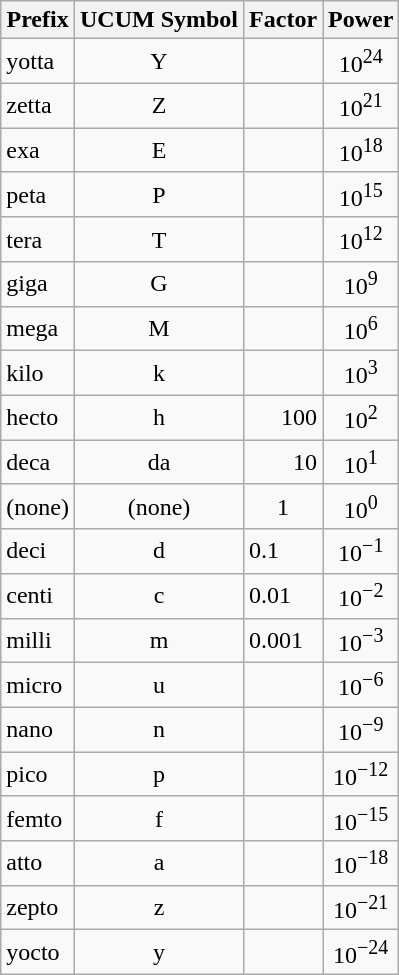<table class="wikitable floatright">
<tr>
<th>Prefix</th>
<th>UCUM Symbol</th>
<th>Factor</th>
<th>Power</th>
</tr>
<tr>
<td>yotta</td>
<td style="text-align: center;">Y</td>
<td style="text-align: right;"></td>
<td style="text-align: center;">10<sup>24</sup></td>
</tr>
<tr>
<td>zetta</td>
<td style="text-align: center;">Z</td>
<td style="text-align: right;"></td>
<td style="text-align: center;">10<sup>21</sup></td>
</tr>
<tr>
<td>exa</td>
<td style="text-align: center;">E</td>
<td style="text-align: right;"></td>
<td style="text-align: center;">10<sup>18</sup></td>
</tr>
<tr>
<td>peta</td>
<td style="text-align: center;">P</td>
<td style="text-align: right;"></td>
<td style="text-align: center;">10<sup>15</sup></td>
</tr>
<tr>
<td>tera</td>
<td style="text-align: center;">T</td>
<td style="text-align: right;"></td>
<td style="text-align: center;">10<sup>12</sup></td>
</tr>
<tr>
<td>giga</td>
<td style="text-align: center;">G</td>
<td style="text-align: right;"></td>
<td style="text-align: center;">10<sup>9</sup></td>
</tr>
<tr>
<td>mega</td>
<td style="text-align: center;">M</td>
<td style="text-align: right;"></td>
<td style="text-align: center;">10<sup>6</sup></td>
</tr>
<tr>
<td>kilo</td>
<td style="text-align: center;">k</td>
<td style="text-align: right;"></td>
<td style="text-align: center;">10<sup>3</sup></td>
</tr>
<tr>
<td>hecto</td>
<td style="text-align: center;">h</td>
<td style="text-align: right;">100</td>
<td style="text-align: center;">10<sup>2</sup></td>
</tr>
<tr>
<td>deca</td>
<td style="text-align: center;">da</td>
<td style="text-align: right;">10</td>
<td style="text-align: center;">10<sup>1</sup></td>
</tr>
<tr>
<td>(none)</td>
<td style="text-align: center;">(none)</td>
<td style="text-align: center;">1</td>
<td style="text-align: center;">10<sup>0</sup></td>
</tr>
<tr>
<td>deci</td>
<td style="text-align: center;">d</td>
<td style="text-align: left;">0.1</td>
<td style="text-align: center;">10<sup>−1</sup></td>
</tr>
<tr>
<td>centi</td>
<td style="text-align: center;">c</td>
<td style="text-align: left;">0.01</td>
<td style="text-align: center;">10<sup>−2</sup></td>
</tr>
<tr>
<td>milli</td>
<td style="text-align: center;">m</td>
<td style="text-align: left;">0.001</td>
<td style="text-align: center;">10<sup>−3</sup></td>
</tr>
<tr>
<td>micro</td>
<td style="text-align: center;">u</td>
<td style="text-align: left;"></td>
<td style="text-align: center;">10<sup>−6</sup></td>
</tr>
<tr>
<td>nano</td>
<td style="text-align: center;">n</td>
<td style="text-align: left;"></td>
<td style="text-align: center;">10<sup>−9</sup></td>
</tr>
<tr>
<td>pico</td>
<td style="text-align: center;">p</td>
<td style="text-align: left;"></td>
<td style="text-align: center;">10<sup>−12</sup></td>
</tr>
<tr>
<td>femto</td>
<td style="text-align: center;">f</td>
<td style="text-align: left;"></td>
<td style="text-align: center;">10<sup>−15</sup></td>
</tr>
<tr>
<td>atto</td>
<td style="text-align: center;">a</td>
<td style="text-align: left;"></td>
<td style="text-align: center;">10<sup>−18</sup></td>
</tr>
<tr>
<td>zepto</td>
<td style="text-align: center;">z</td>
<td style="text-align: left;"></td>
<td style="text-align: center;">10<sup>−21</sup></td>
</tr>
<tr>
<td>yocto</td>
<td style="text-align: center;">y</td>
<td style="text-align: left;"></td>
<td style="text-align: center;">10<sup>−24</sup></td>
</tr>
</table>
